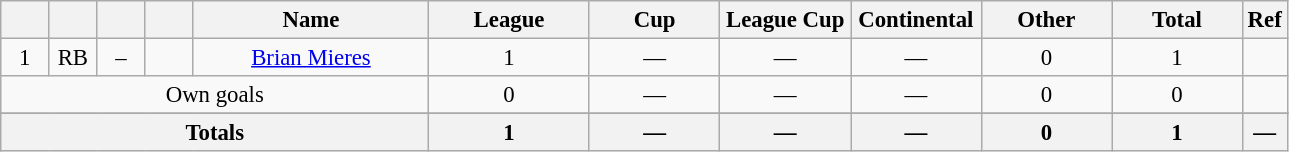<table class="wikitable sortable" style="font-size: 95%; text-align: center;">
<tr>
<th style="width:25px; background:#; color:;"></th>
<th style="width:25px; background:#; color:;"></th>
<th style="width:25px; background:#; color:;"></th>
<th style="width:25px; background:#; color:;"></th>
<th style="width:150px; background:#; color:;">Name</th>
<th style="width:100px; background:#; color:;">League</th>
<th style="width:80px; background:#; color:;">Cup</th>
<th style="width:80px; background:#; color:;">League Cup</th>
<th style="width:80px; background:#; color:;">Continental</th>
<th style="width:80px; background:#; color:;">Other</th>
<th style="width:80px; background:#; color:;">Total</th>
<th style="width:10px; background:#; color:;">Ref</th>
</tr>
<tr>
<td>1</td>
<td>RB</td>
<td>–</td>
<td></td>
<td data-sort-value="Mieres, Brian"><a href='#'>Brian Mieres</a></td>
<td>1</td>
<td>—</td>
<td>—</td>
<td>—</td>
<td>0</td>
<td>1</td>
<td></td>
</tr>
<tr>
<td colspan="5">Own goals</td>
<td>0</td>
<td>—</td>
<td>—</td>
<td>—</td>
<td>0</td>
<td>0</td>
<td></td>
</tr>
<tr>
</tr>
<tr class="sortbottom">
</tr>
<tr class="sortbottom">
<th colspan=5>Totals</th>
<th>1</th>
<th>—</th>
<th>—</th>
<th>—</th>
<th>0</th>
<th>1</th>
<th>—</th>
</tr>
</table>
